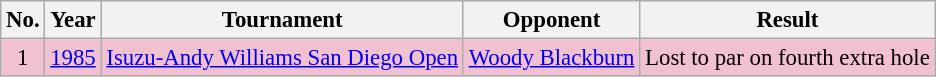<table class="wikitable" style="font-size:95%;">
<tr>
<th>No.</th>
<th>Year</th>
<th>Tournament</th>
<th>Opponent</th>
<th>Result</th>
</tr>
<tr style="background:#F2C1D1;">
<td align=center>1</td>
<td><a href='#'>1985</a></td>
<td><a href='#'>Isuzu-Andy Williams San Diego Open</a></td>
<td> <a href='#'>Woody Blackburn</a></td>
<td>Lost to par on fourth extra hole</td>
</tr>
</table>
